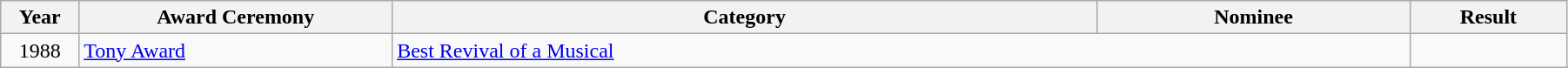<table class="wikitable" width="95%">
<tr>
<th width="5%">Year</th>
<th width="20%">Award Ceremony</th>
<th width="45%">Category</th>
<th width="20%">Nominee</th>
<th width="10%">Result</th>
</tr>
<tr>
<td align="center">1988</td>
<td><a href='#'>Tony Award</a></td>
<td colspan="2"><a href='#'>Best Revival of a Musical</a></td>
<td></td>
</tr>
</table>
